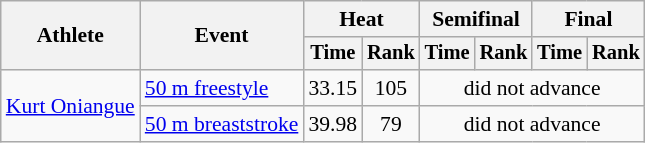<table class=wikitable style="font-size:90%">
<tr>
<th rowspan="2">Athlete</th>
<th rowspan="2">Event</th>
<th colspan="2">Heat</th>
<th colspan="2">Semifinal</th>
<th colspan="2">Final</th>
</tr>
<tr style="font-size:95%">
<th>Time</th>
<th>Rank</th>
<th>Time</th>
<th>Rank</th>
<th>Time</th>
<th>Rank</th>
</tr>
<tr align=center>
<td align=left rowspan=2><a href='#'>Kurt Oniangue</a></td>
<td align=left><a href='#'>50 m freestyle</a></td>
<td>33.15</td>
<td>105</td>
<td colspan=4>did not advance</td>
</tr>
<tr align=center>
<td align=left><a href='#'>50 m breaststroke</a></td>
<td>39.98</td>
<td>79</td>
<td colspan=4>did not advance</td>
</tr>
</table>
